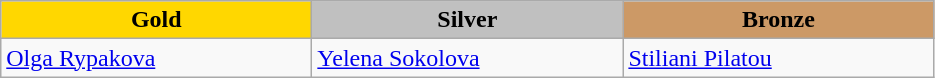<table class="wikitable" style="text-align:left">
<tr align="center">
<td width=200 bgcolor=gold><strong>Gold</strong></td>
<td width=200 bgcolor=silver><strong>Silver</strong></td>
<td width=200 bgcolor=CC9966><strong>Bronze</strong></td>
</tr>
<tr>
<td><a href='#'>Olga Rypakova</a><br><em></em></td>
<td><a href='#'>Yelena Sokolova</a><br><em></em></td>
<td><a href='#'>Stiliani Pilatou</a><br><em></em></td>
</tr>
</table>
